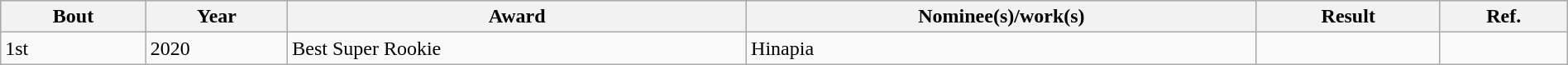<table class="wikitable sortable plainrowheaders" style="width: 100%;">
<tr style="background:#ccc; text-align:center;">
<th scope="col">Bout</th>
<th scope="col">Year</th>
<th scope="col">Award</th>
<th scope="col">Nominee(s)/work(s)</th>
<th scope="col">Result</th>
<th scope="col">Ref.</th>
</tr>
<tr>
<td>1st</td>
<td>2020</td>
<td>Best Super Rookie</td>
<td>Hinapia</td>
<td></td>
<td></td>
</tr>
</table>
